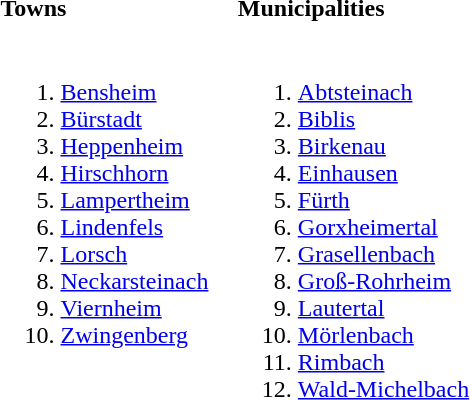<table>
<tr>
<th align=left width=50%>Towns</th>
<th align=left width=50%>Municipalities</th>
</tr>
<tr valign=top>
<td><br><ol><li><a href='#'>Bensheim</a></li><li><a href='#'>Bürstadt</a></li><li><a href='#'>Heppenheim</a></li><li><a href='#'>Hirschhorn</a></li><li><a href='#'>Lampertheim</a></li><li><a href='#'>Lindenfels</a></li><li><a href='#'>Lorsch</a></li><li><a href='#'>Neckarsteinach</a></li><li><a href='#'>Viernheim</a></li><li><a href='#'>Zwingenberg</a></li></ol></td>
<td><br><ol><li><a href='#'>Abtsteinach</a></li><li><a href='#'>Biblis</a></li><li><a href='#'>Birkenau</a></li><li><a href='#'>Einhausen</a></li><li><a href='#'>Fürth</a></li><li><a href='#'>Gorxheimertal</a></li><li><a href='#'>Grasellenbach</a></li><li><a href='#'>Groß-Rohrheim</a></li><li><a href='#'>Lautertal</a></li><li><a href='#'>Mörlenbach</a></li><li><a href='#'>Rimbach</a></li><li><a href='#'>Wald-Michelbach</a></li></ol></td>
</tr>
</table>
